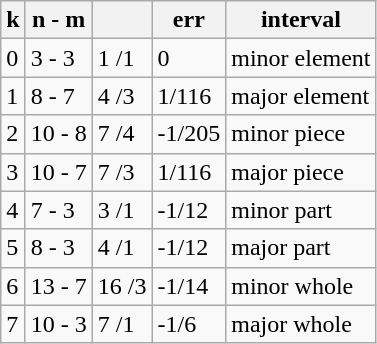<table class="wikitable" id="types">
<tr>
<th>k</th>
<th>n - m</th>
<th></th>
<th>err</th>
<th>interval</th>
</tr>
<tr>
<td>0</td>
<td>3 - 3</td>
<td>1 /1</td>
<td>0</td>
<td>minor element</td>
</tr>
<tr>
<td>1</td>
<td>8 - 7</td>
<td>4 /3</td>
<td>1/116</td>
<td>major element</td>
</tr>
<tr>
<td>2</td>
<td>10 - 8</td>
<td>7 /4</td>
<td>-1/205</td>
<td>minor piece</td>
</tr>
<tr>
<td>3</td>
<td>10 - 7</td>
<td>7 /3</td>
<td>1/116</td>
<td>major piece</td>
</tr>
<tr>
<td>4</td>
<td>7 - 3</td>
<td>3 /1</td>
<td>-1/12</td>
<td>minor part</td>
</tr>
<tr>
<td>5</td>
<td>8 - 3</td>
<td>4 /1</td>
<td>-1/12</td>
<td>major part</td>
</tr>
<tr>
<td>6</td>
<td>13 - 7</td>
<td>16 /3</td>
<td>-1/14</td>
<td>minor whole</td>
</tr>
<tr>
<td>7</td>
<td>10 - 3</td>
<td>7 /1</td>
<td>-1/6</td>
<td>major whole</td>
</tr>
</table>
